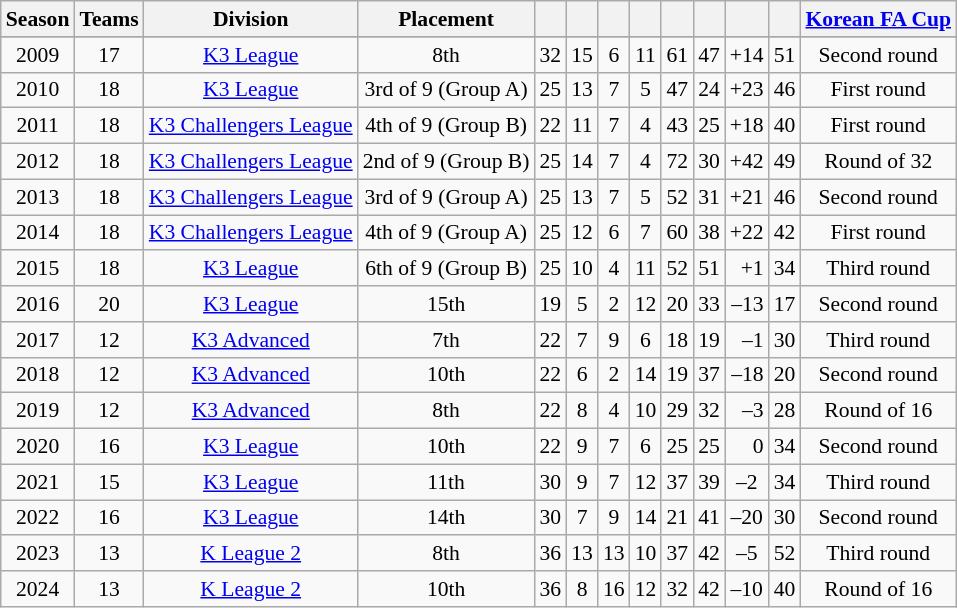<table class="wikitable" style="text-align: center; font-size:90%;">
<tr>
<th>Season</th>
<th>Teams</th>
<th>Division</th>
<th>Placement</th>
<th></th>
<th></th>
<th></th>
<th></th>
<th></th>
<th></th>
<th></th>
<th></th>
<th><a href='#'>Korean FA Cup</a></th>
</tr>
<tr>
</tr>
<tr>
<td>2009</td>
<td>17</td>
<td><a href='#'>K3 League</a></td>
<td>8th</td>
<td>32</td>
<td>15</td>
<td>6</td>
<td>11</td>
<td>61</td>
<td>47</td>
<td align=right>+14</td>
<td>51</td>
<td>Second round</td>
</tr>
<tr>
<td>2010</td>
<td>18</td>
<td><a href='#'>K3 League</a></td>
<td>3rd of 9 (Group A)</td>
<td>25</td>
<td>13</td>
<td>7</td>
<td>5</td>
<td>47</td>
<td>24</td>
<td align=right>+23</td>
<td>46</td>
<td>First round</td>
</tr>
<tr>
<td>2011</td>
<td>18</td>
<td><a href='#'>K3 Challengers League</a></td>
<td>4th of 9 (Group B)</td>
<td>22</td>
<td>11</td>
<td>7</td>
<td>4</td>
<td>43</td>
<td>25</td>
<td align=right>+18</td>
<td>40</td>
<td>First round</td>
</tr>
<tr>
<td>2012</td>
<td>18</td>
<td><a href='#'>K3 Challengers League</a></td>
<td>2nd of 9 (Group B)</td>
<td>25</td>
<td>14</td>
<td>7</td>
<td>4</td>
<td>72</td>
<td>30</td>
<td align=right>+42</td>
<td>49</td>
<td>Round of 32</td>
</tr>
<tr>
<td>2013</td>
<td>18</td>
<td><a href='#'>K3 Challengers League</a></td>
<td>3rd of 9 (Group A)</td>
<td>25</td>
<td>13</td>
<td>7</td>
<td>5</td>
<td>52</td>
<td>31</td>
<td align=right>+21</td>
<td>46</td>
<td>Second round</td>
</tr>
<tr>
<td>2014</td>
<td>18</td>
<td><a href='#'>K3 Challengers League</a></td>
<td>4th of 9 (Group A)</td>
<td>25</td>
<td>12</td>
<td>6</td>
<td>7</td>
<td>60</td>
<td>38</td>
<td align=right>+22</td>
<td>42</td>
<td>First round</td>
</tr>
<tr>
<td>2015</td>
<td>18</td>
<td><a href='#'>K3 League</a></td>
<td>6th of 9 (Group B)</td>
<td>25</td>
<td>10</td>
<td>4</td>
<td>11</td>
<td>52</td>
<td>51</td>
<td align=right>+1</td>
<td>34</td>
<td>Third round</td>
</tr>
<tr>
<td>2016</td>
<td>20</td>
<td><a href='#'>K3 League</a></td>
<td>15th</td>
<td>19</td>
<td>5</td>
<td>2</td>
<td>12</td>
<td>20</td>
<td>33</td>
<td align=right>–13</td>
<td>17</td>
<td>Second round</td>
</tr>
<tr>
<td>2017</td>
<td>12</td>
<td><a href='#'>K3 Advanced</a></td>
<td>7th</td>
<td>22</td>
<td>7</td>
<td>9</td>
<td>6</td>
<td>18</td>
<td>19</td>
<td align=right>–1</td>
<td>30</td>
<td>Third round</td>
</tr>
<tr>
<td>2018</td>
<td>12</td>
<td><a href='#'>K3 Advanced</a></td>
<td>10th</td>
<td>22</td>
<td>6</td>
<td>2</td>
<td>14</td>
<td>19</td>
<td>37</td>
<td align=right>–18</td>
<td>20</td>
<td>Second round</td>
</tr>
<tr>
<td>2019</td>
<td>12</td>
<td><a href='#'>K3 Advanced</a></td>
<td>8th</td>
<td>22</td>
<td>8</td>
<td>4</td>
<td>10</td>
<td>29</td>
<td>32</td>
<td align=right>–3</td>
<td>28</td>
<td>Round of 16</td>
</tr>
<tr>
<td>2020</td>
<td>16</td>
<td><a href='#'>K3 League</a></td>
<td>10th</td>
<td>22</td>
<td>9</td>
<td>7</td>
<td>6</td>
<td>25</td>
<td>25</td>
<td align=right>0</td>
<td>34</td>
<td>Second round</td>
</tr>
<tr>
<td>2021</td>
<td>15</td>
<td><a href='#'>K3 League</a></td>
<td>11th</td>
<td>30</td>
<td>9</td>
<td>7</td>
<td>12</td>
<td>37</td>
<td>39</td>
<td>–2</td>
<td>34</td>
<td>Third round</td>
</tr>
<tr>
<td>2022</td>
<td>16</td>
<td><a href='#'>K3 League</a></td>
<td>14th</td>
<td>30</td>
<td>7</td>
<td>9</td>
<td>14</td>
<td>21</td>
<td>41</td>
<td>–20</td>
<td>30</td>
<td>Second round</td>
</tr>
<tr>
<td>2023</td>
<td>13</td>
<td><a href='#'>K League 2</a></td>
<td>8th</td>
<td>36</td>
<td>13</td>
<td>13</td>
<td>10</td>
<td>37</td>
<td>42</td>
<td>–5</td>
<td>52</td>
<td>Third round</td>
</tr>
<tr>
<td>2024</td>
<td>13</td>
<td><a href='#'>K League 2</a></td>
<td>10th</td>
<td>36</td>
<td>8</td>
<td>16</td>
<td>12</td>
<td>32</td>
<td>42</td>
<td>–10</td>
<td>40</td>
<td>Round of 16</td>
</tr>
</table>
